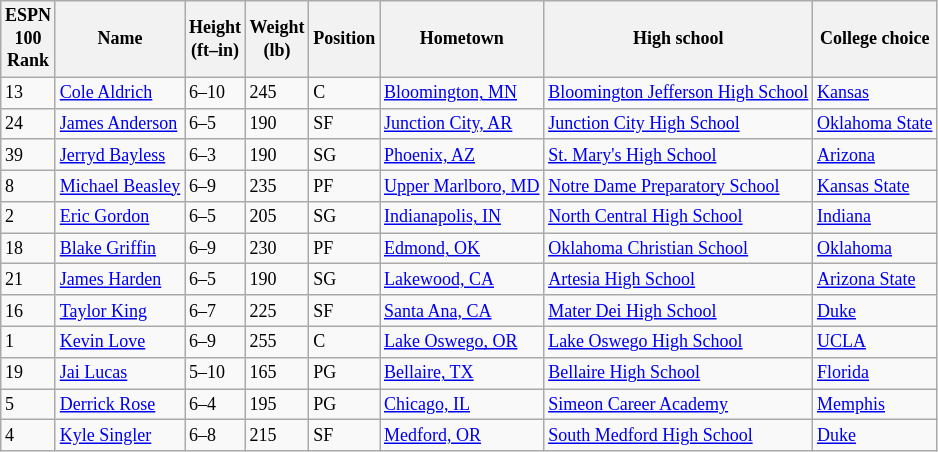<table class="wikitable sortable" style="font-size: 75%" style="width: 75%">
<tr>
<th>ESPN<br> 100 <br> Rank</th>
<th>Name</th>
<th>Height<br>(ft–in)</th>
<th>Weight<br>(lb)</th>
<th>Position</th>
<th>Hometown</th>
<th>High school</th>
<th>College choice</th>
</tr>
<tr>
<td>13</td>
<td><a href='#'>Cole Aldrich</a></td>
<td>6–10</td>
<td>245</td>
<td>C</td>
<td><a href='#'>Bloomington, MN</a></td>
<td><a href='#'>Bloomington Jefferson High School</a></td>
<td><a href='#'>Kansas</a></td>
</tr>
<tr>
<td>24</td>
<td><a href='#'>James Anderson</a></td>
<td>6–5</td>
<td>190</td>
<td>SF</td>
<td><a href='#'>Junction City, AR</a></td>
<td><a href='#'>Junction City High School</a></td>
<td><a href='#'>Oklahoma State</a></td>
</tr>
<tr>
<td>39</td>
<td><a href='#'>Jerryd Bayless</a></td>
<td>6–3</td>
<td>190</td>
<td>SG</td>
<td><a href='#'>Phoenix, AZ</a></td>
<td><a href='#'>St. Mary's High School</a></td>
<td><a href='#'>Arizona</a></td>
</tr>
<tr>
<td>8</td>
<td><a href='#'>Michael Beasley</a></td>
<td>6–9</td>
<td>235</td>
<td>PF</td>
<td><a href='#'>Upper Marlboro, MD</a></td>
<td><a href='#'>Notre Dame Preparatory School</a></td>
<td><a href='#'>Kansas State</a></td>
</tr>
<tr>
<td>2</td>
<td><a href='#'>Eric Gordon</a></td>
<td>6–5</td>
<td>205</td>
<td>SG</td>
<td><a href='#'>Indianapolis, IN</a></td>
<td><a href='#'>North Central High School</a></td>
<td><a href='#'>Indiana</a></td>
</tr>
<tr>
<td>18</td>
<td><a href='#'>Blake Griffin</a></td>
<td>6–9</td>
<td>230</td>
<td>PF</td>
<td><a href='#'>Edmond, OK</a></td>
<td><a href='#'>Oklahoma Christian School</a></td>
<td><a href='#'>Oklahoma</a></td>
</tr>
<tr>
<td>21</td>
<td><a href='#'>James Harden</a></td>
<td>6–5</td>
<td>190</td>
<td>SG</td>
<td><a href='#'>Lakewood, CA</a></td>
<td><a href='#'>Artesia High School</a></td>
<td><a href='#'>Arizona State</a></td>
</tr>
<tr>
<td>16</td>
<td><a href='#'>Taylor King</a></td>
<td>6–7</td>
<td>225</td>
<td>SF</td>
<td><a href='#'>Santa Ana, CA</a></td>
<td><a href='#'>Mater Dei High School</a></td>
<td><a href='#'>Duke</a></td>
</tr>
<tr>
<td>1</td>
<td><a href='#'>Kevin Love</a></td>
<td>6–9</td>
<td>255</td>
<td>C</td>
<td><a href='#'>Lake Oswego, OR</a></td>
<td><a href='#'>Lake Oswego High School</a></td>
<td><a href='#'>UCLA</a></td>
</tr>
<tr>
<td>19</td>
<td><a href='#'>Jai Lucas</a></td>
<td>5–10</td>
<td>165</td>
<td>PG</td>
<td><a href='#'>Bellaire, TX</a></td>
<td><a href='#'>Bellaire High School</a></td>
<td><a href='#'>Florida</a></td>
</tr>
<tr>
<td>5</td>
<td><a href='#'>Derrick Rose</a></td>
<td>6–4</td>
<td>195</td>
<td>PG</td>
<td><a href='#'>Chicago, IL</a></td>
<td><a href='#'>Simeon Career Academy</a></td>
<td><a href='#'>Memphis</a></td>
</tr>
<tr>
<td>4</td>
<td><a href='#'>Kyle Singler</a></td>
<td>6–8</td>
<td>215</td>
<td>SF</td>
<td><a href='#'>Medford, OR</a></td>
<td><a href='#'>South Medford High School</a></td>
<td><a href='#'>Duke</a></td>
</tr>
</table>
